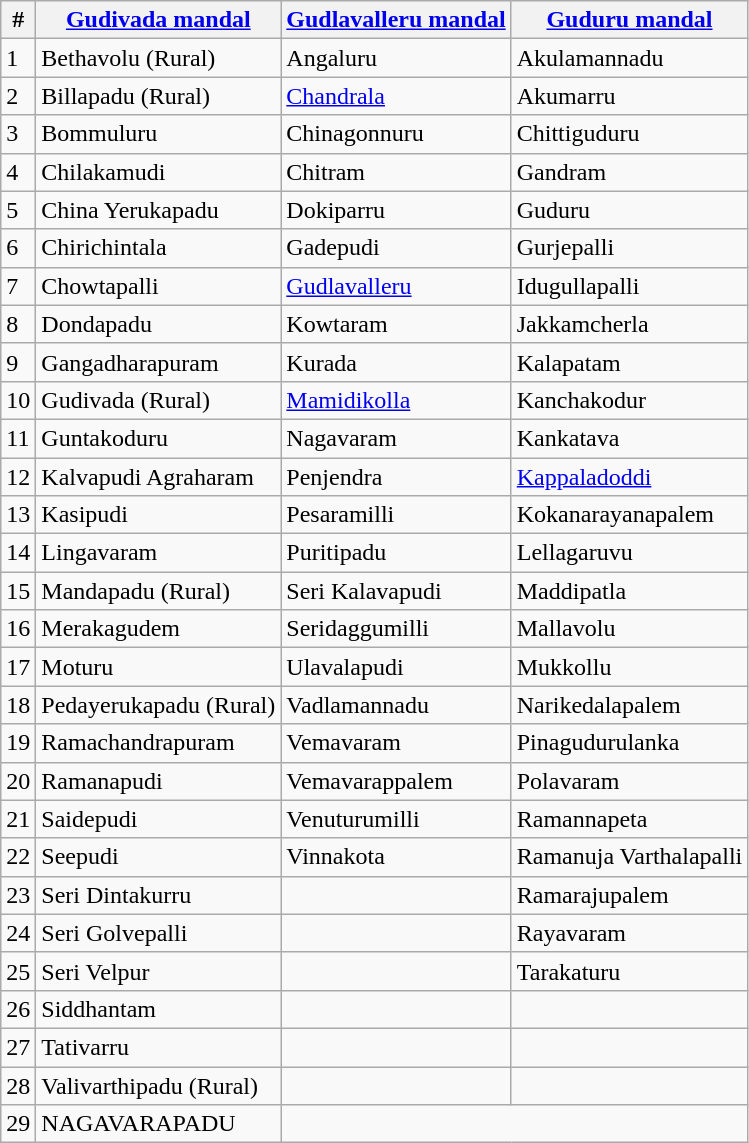<table class="wikitable">
<tr>
<th>#</th>
<th><a href='#'>Gudivada mandal</a></th>
<th><a href='#'>Gudlavalleru mandal</a></th>
<th><a href='#'>Guduru mandal</a></th>
</tr>
<tr>
<td>1</td>
<td>Bethavolu (Rural)</td>
<td>Angaluru</td>
<td>Akulamannadu</td>
</tr>
<tr>
<td>2</td>
<td>Billapadu (Rural)</td>
<td><a href='#'>Chandrala</a></td>
<td>Akumarru</td>
</tr>
<tr>
<td>3</td>
<td>Bommuluru</td>
<td>Chinagonnuru</td>
<td>Chittiguduru</td>
</tr>
<tr>
<td>4</td>
<td>Chilakamudi</td>
<td>Chitram</td>
<td>Gandram</td>
</tr>
<tr>
<td>5</td>
<td>China Yerukapadu</td>
<td>Dokiparru</td>
<td>Guduru</td>
</tr>
<tr>
<td>6</td>
<td>Chirichintala</td>
<td>Gadepudi</td>
<td>Gurjepalli</td>
</tr>
<tr>
<td>7</td>
<td>Chowtapalli</td>
<td><a href='#'>Gudlavalleru</a></td>
<td>Idugullapalli</td>
</tr>
<tr>
<td>8</td>
<td>Dondapadu</td>
<td>Kowtaram</td>
<td>Jakkamcherla</td>
</tr>
<tr>
<td>9</td>
<td>Gangadharapuram</td>
<td>Kurada</td>
<td>Kalapatam</td>
</tr>
<tr>
<td>10</td>
<td>Gudivada (Rural)</td>
<td><a href='#'>Mamidikolla</a></td>
<td>Kanchakodur</td>
</tr>
<tr>
<td>11</td>
<td>Guntakoduru</td>
<td>Nagavaram</td>
<td>Kankatava</td>
</tr>
<tr>
<td>12</td>
<td>Kalvapudi Agraharam</td>
<td>Penjendra</td>
<td><a href='#'>Kappaladoddi</a></td>
</tr>
<tr>
<td>13</td>
<td>Kasipudi</td>
<td>Pesaramilli</td>
<td>Kokanarayanapalem</td>
</tr>
<tr>
<td>14</td>
<td>Lingavaram</td>
<td>Puritipadu</td>
<td>Lellagaruvu</td>
</tr>
<tr>
<td>15</td>
<td>Mandapadu (Rural)</td>
<td>Seri Kalavapudi</td>
<td>Maddipatla</td>
</tr>
<tr>
<td>16</td>
<td>Merakagudem</td>
<td>Seridaggumilli</td>
<td>Mallavolu</td>
</tr>
<tr>
<td>17</td>
<td>Moturu</td>
<td>Ulavalapudi</td>
<td>Mukkollu</td>
</tr>
<tr>
<td>18</td>
<td>Pedayerukapadu (Rural)</td>
<td>Vadlamannadu</td>
<td>Narikedalapalem</td>
</tr>
<tr>
<td>19</td>
<td>Ramachandrapuram</td>
<td>Vemavaram</td>
<td>Pinagudurulanka</td>
</tr>
<tr>
<td>20</td>
<td>Ramanapudi</td>
<td>Vemavarappalem</td>
<td>Polavaram</td>
</tr>
<tr>
<td>21</td>
<td>Saidepudi</td>
<td>Venuturumilli</td>
<td>Ramannapeta</td>
</tr>
<tr>
<td>22</td>
<td>Seepudi</td>
<td>Vinnakota</td>
<td>Ramanuja Varthalapalli</td>
</tr>
<tr i>
<td>23</td>
<td>Seri Dintakurru</td>
<td></td>
<td>Ramarajupalem</td>
</tr>
<tr>
<td>24</td>
<td>Seri Golvepalli</td>
<td></td>
<td>Rayavaram</td>
</tr>
<tr>
<td>25</td>
<td>Seri Velpur</td>
<td></td>
<td>Tarakaturu</td>
</tr>
<tr>
<td>26</td>
<td>Siddhantam</td>
<td></td>
<td></td>
</tr>
<tr>
<td>27</td>
<td>Tativarru</td>
<td></td>
<td></td>
</tr>
<tr>
<td>28</td>
<td>Valivarthipadu (Rural)</td>
<td></td>
<td></td>
</tr>
<tr>
<td>29</td>
<td>NAGAVARAPADU</td>
</tr>
</table>
